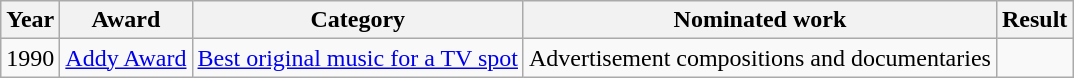<table class="wikitable sortable">
<tr>
<th>Year</th>
<th>Award</th>
<th>Category</th>
<th>Nominated work</th>
<th>Result</th>
</tr>
<tr>
<td>1990</td>
<td><a href='#'>Addy Award</a></td>
<td><a href='#'>Best original music for a TV spot</a></td>
<td>Advertisement compositions and documentaries</td>
<td></td>
</tr>
</table>
